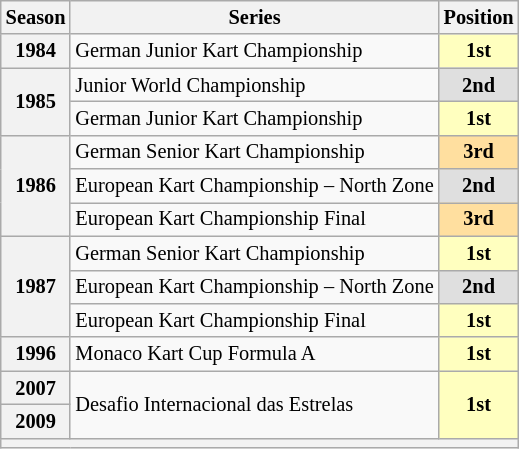<table class="wikitable" style="font-size: 85%; text-align:center">
<tr>
<th>Season</th>
<th>Series</th>
<th>Position</th>
</tr>
<tr>
<th>1984</th>
<td align="left">German Junior Kart Championship</td>
<td style="background:#FFFFBF;"><strong>1st</strong></td>
</tr>
<tr>
<th rowspan="2">1985</th>
<td align="left">Junior World Championship</td>
<td style="background:#DFDFDF;"><strong>2nd</strong></td>
</tr>
<tr>
<td align="left">German Junior Kart Championship</td>
<td style="background:#FFFFBF;"><strong>1st</strong></td>
</tr>
<tr>
<th rowspan="3">1986</th>
<td align="left">German Senior Kart Championship</td>
<td style="background:#FFDF9F;"><strong>3rd</strong></td>
</tr>
<tr>
<td align="left">European Kart Championship – North Zone</td>
<td style="background:#DFDFDF;"><strong>2nd</strong></td>
</tr>
<tr>
<td align="left">European Kart Championship Final</td>
<td style="background:#FFDF9F;"><strong>3rd</strong></td>
</tr>
<tr>
<th rowspan="3">1987</th>
<td align="left">German Senior Kart Championship</td>
<td style="background:#FFFFBF;"><strong>1st</strong></td>
</tr>
<tr>
<td align="left">European Kart Championship – North Zone</td>
<td style="background:#DFDFDF;"><strong>2nd</strong></td>
</tr>
<tr>
<td align="left">European Kart Championship Final</td>
<td style="background:#FFFFBF;"><strong>1st</strong></td>
</tr>
<tr>
<th>1996</th>
<td align="left">Monaco Kart Cup Formula A</td>
<td style="background:#FFFFBF;"><strong>1st</strong></td>
</tr>
<tr>
<th>2007</th>
<td rowspan="2" align="left">Desafio Internacional das Estrelas</td>
<td rowspan="2" style="background:#FFFFBF;"><strong>1st</strong></td>
</tr>
<tr>
<th>2009</th>
</tr>
<tr>
<th colspan="3"></th>
</tr>
</table>
